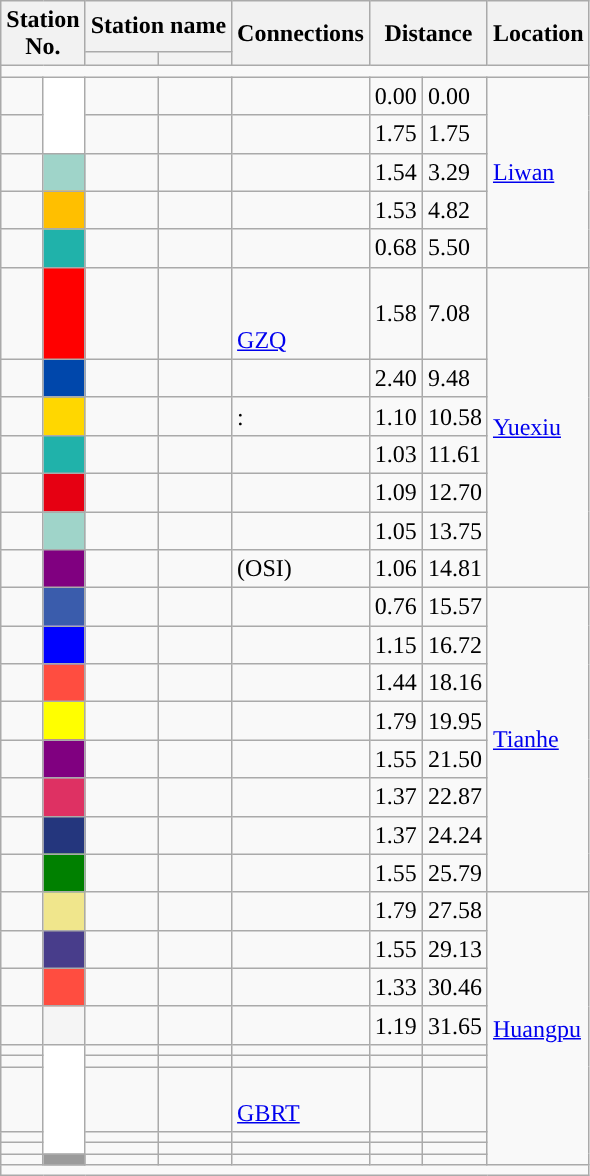<table class="wikitable">
<tr>
<th rowspan="2" colspan="2">Station<br>No.</th>
<th colspan="2">Station name</th>
<th rowspan="2">Connections</th>
<th colspan="2" rowspan="2">Distance<br></th>
<th rowspan="2">Location</th>
</tr>
<tr>
<th></th>
<th></th>
</tr>
<tr style="background:#">
<td colspan="8"></td>
</tr>
<tr>
<td></td>
<td rowspan="2" style="background:#FFFFFF"></td>
<td></td>
<td></td>
<td></td>
<td>0.00</td>
<td>0.00</td>
<td rowspan=5><a href='#'>Liwan</a></td>
</tr>
<tr>
<td></td>
<td></td>
<td></td>
<td> </td>
<td>1.75</td>
<td>1.75</td>
</tr>
<tr>
<td></td>
<td style="background:#9FD4C9"></td>
<td></td>
<td></td>
<td> </td>
<td>1.54</td>
<td>3.29</td>
</tr>
<tr>
<td></td>
<td style="background:#FFBF00"></td>
<td></td>
<td></td>
<td></td>
<td>1.53</td>
<td>4.82</td>
</tr>
<tr>
<td></td>
<td style="background:#20B2AA"></td>
<td></td>
<td></td>
<td> </td>
<td>0.68</td>
<td>5.50</td>
</tr>
<tr>
<td></td>
<td style="background:#FF0000"></td>
<td></td>
<td></td>
<td> <br>   <br>  <a href='#'>GZQ</a></td>
<td>1.58</td>
<td>7.08</td>
<td rowspan=7><a href='#'>Yuexiu</a></td>
</tr>
<tr>
<td></td>
<td style="background:#0047AB"></td>
<td></td>
<td></td>
<td></td>
<td>2.40</td>
<td>9.48</td>
</tr>
<tr>
<td></td>
<td style="background:#FFD700"></td>
<td></td>
<td></td>
<td>:   </td>
<td>1.10</td>
<td>10.58</td>
</tr>
<tr>
<td></td>
<td style="background:#20B2AA"></td>
<td></td>
<td></td>
<td> </td>
<td>1.03</td>
<td>11.61</td>
</tr>
<tr>
<td></td>
<td style="background:#E60012"></td>
<td></td>
<td></td>
<td></td>
<td>1.09</td>
<td>12.70</td>
</tr>
<tr>
<td></td>
<td style="background:#9FD4C9"></td>
<td></td>
<td></td>
<td> </td>
<td>1.05</td>
<td>13.75</td>
</tr>
<tr>
<td></td>
<td style="background:#800080"></td>
<td></td>
<td></td>
<td>  (OSI)</td>
<td>1.06</td>
<td>14.81</td>
</tr>
<tr>
<td></td>
<td style="background:#3A5CAC"></td>
<td></td>
<td></td>
<td> </td>
<td>0.76</td>
<td>15.57</td>
<td rowspan=8><a href='#'>Tianhe</a></td>
</tr>
<tr>
<td></td>
<td style="background:#0000FF"></td>
<td></td>
<td></td>
<td></td>
<td>1.15</td>
<td>16.72</td>
</tr>
<tr>
<td></td>
<td style="background:#FF4D40"></td>
<td></td>
<td></td>
<td></td>
<td>1.44</td>
<td>18.16</td>
</tr>
<tr>
<td></td>
<td style="background:#FFFF00"></td>
<td></td>
<td></td>
<td> </td>
<td>1.79</td>
<td>19.95</td>
</tr>
<tr>
<td></td>
<td style="background:#800080"></td>
<td></td>
<td></td>
<td></td>
<td>1.55</td>
<td>21.50</td>
</tr>
<tr>
<td></td>
<td style="background:#DE3163"></td>
<td></td>
<td></td>
<td> </td>
<td>1.37</td>
<td>22.87</td>
</tr>
<tr>
<td></td>
<td style="background:#24367D"></td>
<td></td>
<td></td>
<td></td>
<td>1.37</td>
<td>24.24</td>
</tr>
<tr>
<td></td>
<td style="background:#008000"></td>
<td></td>
<td></td>
<td></td>
<td>1.55</td>
<td>25.79</td>
</tr>
<tr>
<td></td>
<td style="background:#F0E68C"></td>
<td></td>
<td></td>
<td> <br></td>
<td>1.79</td>
<td>27.58</td>
<td rowspan=10><a href='#'>Huangpu</a></td>
</tr>
<tr>
<td></td>
<td style="background:#483D8B"></td>
<td></td>
<td></td>
<td></td>
<td>1.55</td>
<td>29.13</td>
</tr>
<tr>
<td></td>
<td style="background:#FF4D40"></td>
<td></td>
<td></td>
<td> </td>
<td>1.33</td>
<td>30.46</td>
</tr>
<tr>
<td></td>
<td style="background:#F5F5F5"></td>
<td></td>
<td></td>
<td></td>
<td>1.19</td>
<td>31.65</td>
</tr>
<tr>
<td></td>
<td rowspan="5" style="background:#FFFFFF"></td>
<td></td>
<td></td>
<td></td>
<td></td>
<td></td>
</tr>
<tr>
<td></td>
<td></td>
<td></td>
<td></td>
<td></td>
<td></td>
</tr>
<tr>
<td></td>
<td></td>
<td></td>
<td> <br> <a href='#'>GBRT</a></td>
<td></td>
<td></td>
</tr>
<tr>
<td></td>
<td></td>
<td></td>
<td></td>
<td></td>
<td></td>
</tr>
<tr>
<td></td>
<td></td>
<td></td>
<td></td>
<td></td>
<td></td>
</tr>
<tr>
<td></td>
<td style="background:#9b9b9b"></td>
<td></td>
<td></td>
<td></td>
<td></td>
<td></td>
</tr>
<tr style="background:#">
<td colspan = "8"></td>
</tr>
</table>
